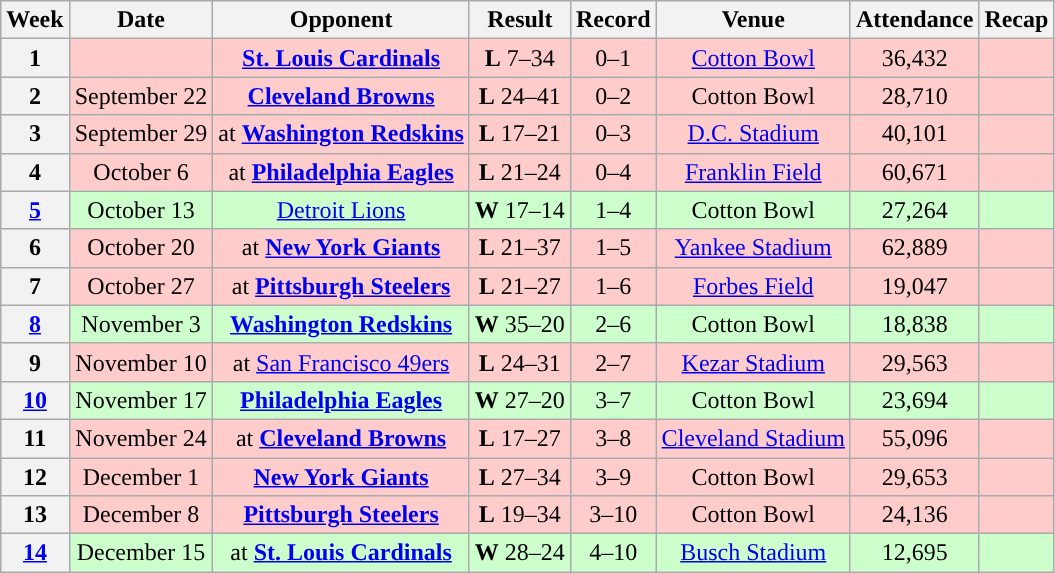<table class="wikitable" style="text-align:center">
<tr>
<th>Week</th>
<th>Date</th>
<th>Opponent</th>
<th>Result</th>
<th>Record</th>
<th>Venue</th>
<th>Attendance</th>
<th>Recap</th>
</tr>
<tr style="background: #fcc">
<th>1</th>
<td></td>
<td><strong><a href='#'>St. Louis Cardinals</a></strong></td>
<td><strong>L</strong> 7–34</td>
<td>0–1</td>
<td><a href='#'>Cotton Bowl</a></td>
<td>36,432</td>
<td></td>
</tr>
<tr style="background: #fcc">
<th>2</th>
<td>September 22</td>
<td><strong><a href='#'>Cleveland Browns</a></strong></td>
<td><strong>L</strong> 24–41</td>
<td>0–2</td>
<td>Cotton Bowl</td>
<td>28,710</td>
<td></td>
</tr>
<tr style="background: #fcc">
<th>3</th>
<td>September 29</td>
<td>at <strong><a href='#'>Washington Redskins</a></strong></td>
<td><strong>L</strong> 17–21</td>
<td>0–3</td>
<td><a href='#'>D.C. Stadium</a></td>
<td>40,101</td>
<td></td>
</tr>
<tr style="background: #fcc">
<th>4</th>
<td>October 6</td>
<td>at <strong><a href='#'>Philadelphia Eagles</a></strong></td>
<td><strong>L</strong> 21–24</td>
<td>0–4</td>
<td><a href='#'>Franklin Field</a></td>
<td>60,671</td>
<td></td>
</tr>
<tr style="background: #cfc">
<th><a href='#'>5</a></th>
<td>October 13</td>
<td><a href='#'>Detroit Lions</a></td>
<td><strong>W</strong> 17–14</td>
<td>1–4</td>
<td>Cotton Bowl</td>
<td>27,264</td>
<td></td>
</tr>
<tr style="background: #fcc">
<th>6</th>
<td>October 20</td>
<td>at <strong><a href='#'>New York Giants</a></strong></td>
<td><strong>L</strong> 21–37</td>
<td>1–5</td>
<td><a href='#'>Yankee Stadium</a></td>
<td>62,889</td>
<td></td>
</tr>
<tr style="background: #fcc">
<th>7</th>
<td>October 27</td>
<td>at <strong><a href='#'>Pittsburgh Steelers</a></strong></td>
<td><strong>L</strong> 21–27</td>
<td>1–6</td>
<td><a href='#'>Forbes Field</a></td>
<td>19,047</td>
<td></td>
</tr>
<tr style="background: #cfc">
<th><a href='#'>8</a></th>
<td>November 3</td>
<td><strong><a href='#'>Washington Redskins</a></strong></td>
<td><strong>W</strong> 35–20</td>
<td>2–6</td>
<td>Cotton Bowl</td>
<td>18,838</td>
<td></td>
</tr>
<tr style="background: #fcc">
<th>9</th>
<td>November 10</td>
<td>at <a href='#'>San Francisco 49ers</a></td>
<td><strong>L</strong> 24–31</td>
<td>2–7</td>
<td><a href='#'>Kezar Stadium</a></td>
<td>29,563</td>
<td></td>
</tr>
<tr style="background: #cfc">
<th><a href='#'>10</a></th>
<td>November 17</td>
<td><strong><a href='#'>Philadelphia Eagles</a></strong></td>
<td><strong>W</strong> 27–20</td>
<td>3–7</td>
<td>Cotton Bowl</td>
<td>23,694</td>
<td></td>
</tr>
<tr style="background: #fcc">
<th>11</th>
<td>November 24</td>
<td>at <strong><a href='#'>Cleveland Browns</a></strong></td>
<td><strong>L</strong> 17–27</td>
<td>3–8</td>
<td><a href='#'>Cleveland Stadium</a></td>
<td>55,096</td>
<td></td>
</tr>
<tr style="background: #fcc">
<th>12</th>
<td>December 1</td>
<td><strong><a href='#'>New York Giants</a></strong></td>
<td><strong>L</strong> 27–34</td>
<td>3–9</td>
<td>Cotton Bowl</td>
<td>29,653</td>
<td></td>
</tr>
<tr style="background: #fcc">
<th>13</th>
<td>December 8</td>
<td><strong><a href='#'>Pittsburgh Steelers</a></strong></td>
<td><strong>L</strong> 19–34</td>
<td>3–10</td>
<td>Cotton Bowl</td>
<td>24,136</td>
<td></td>
</tr>
<tr style="background: #cfc">
<th><a href='#'>14</a></th>
<td>December 15</td>
<td>at <strong><a href='#'>St. Louis Cardinals</a></strong></td>
<td><strong>W</strong> 28–24</td>
<td>4–10</td>
<td><a href='#'>Busch Stadium</a></td>
<td>12,695</td>
<td></td>
</tr>
</table>
